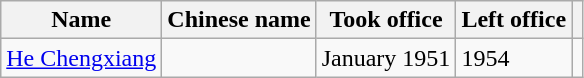<table class="wikitable">
<tr>
<th>Name</th>
<th>Chinese name</th>
<th>Took office</th>
<th>Left office</th>
<th></th>
</tr>
<tr>
<td><a href='#'>He Chengxiang</a></td>
<td></td>
<td>January 1951</td>
<td>1954</td>
<td></td>
</tr>
</table>
